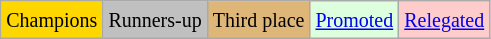<table class="wikitable">
<tr>
<td bgcolor=gold><small>Champions</small></td>
<td bgcolor=silver><small>Runners-up</small></td>
<td bgcolor=#deb678><small>Third place</small></td>
<td bgcolor="#DDFFDD"><small><a href='#'>Promoted</a></small></td>
<td bgcolor="#FFCCCC"><small><a href='#'>Relegated</a></small></td>
</tr>
</table>
